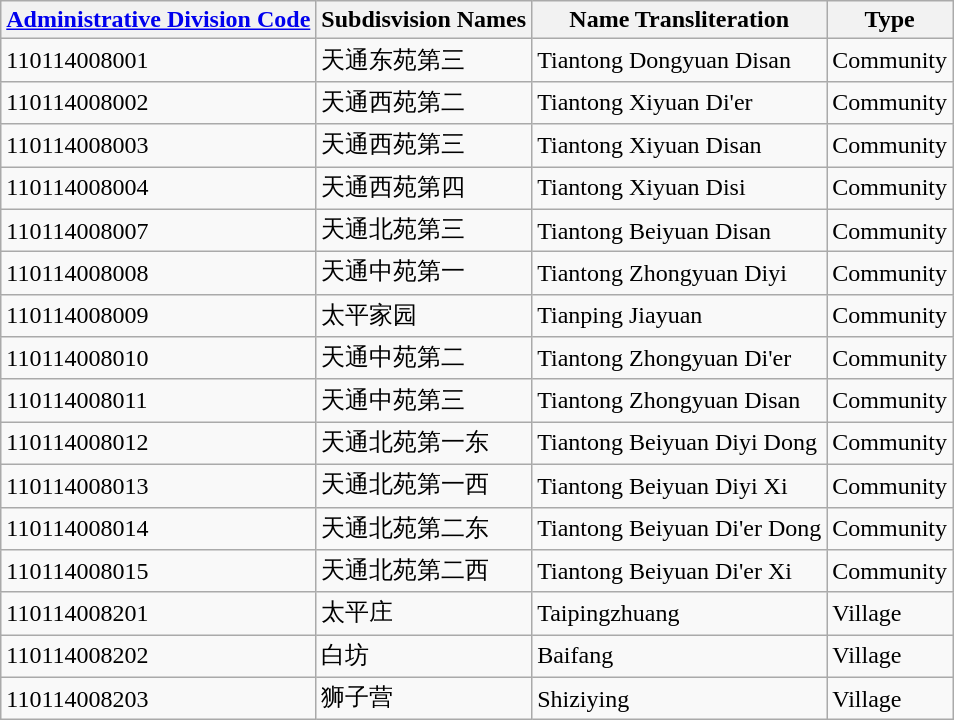<table class="wikitable sortable">
<tr>
<th><a href='#'>Administrative Division Code</a></th>
<th>Subdisvision Names</th>
<th>Name Transliteration</th>
<th>Type</th>
</tr>
<tr>
<td>110114008001</td>
<td>天通东苑第三</td>
<td>Tiantong Dongyuan Disan</td>
<td>Community</td>
</tr>
<tr>
<td>110114008002</td>
<td>天通西苑第二</td>
<td>Tiantong Xiyuan Di'er</td>
<td>Community</td>
</tr>
<tr>
<td>110114008003</td>
<td>天通西苑第三</td>
<td>Tiantong Xiyuan Disan</td>
<td>Community</td>
</tr>
<tr>
<td>110114008004</td>
<td>天通西苑第四</td>
<td>Tiantong Xiyuan Disi</td>
<td>Community</td>
</tr>
<tr>
<td>110114008007</td>
<td>天通北苑第三</td>
<td>Tiantong Beiyuan Disan</td>
<td>Community</td>
</tr>
<tr>
<td>110114008008</td>
<td>天通中苑第一</td>
<td>Tiantong Zhongyuan Diyi</td>
<td>Community</td>
</tr>
<tr>
<td>110114008009</td>
<td>太平家园</td>
<td>Tianping Jiayuan</td>
<td>Community</td>
</tr>
<tr>
<td>110114008010</td>
<td>天通中苑第二</td>
<td>Tiantong Zhongyuan Di'er</td>
<td>Community</td>
</tr>
<tr>
<td>110114008011</td>
<td>天通中苑第三</td>
<td>Tiantong Zhongyuan Disan</td>
<td>Community</td>
</tr>
<tr>
<td>110114008012</td>
<td>天通北苑第一东</td>
<td>Tiantong Beiyuan Diyi Dong</td>
<td>Community</td>
</tr>
<tr>
<td>110114008013</td>
<td>天通北苑第一西</td>
<td>Tiantong Beiyuan Diyi Xi</td>
<td>Community</td>
</tr>
<tr>
<td>110114008014</td>
<td>天通北苑第二东</td>
<td>Tiantong Beiyuan Di'er Dong</td>
<td>Community</td>
</tr>
<tr>
<td>110114008015</td>
<td>天通北苑第二西</td>
<td>Tiantong Beiyuan Di'er Xi</td>
<td>Community</td>
</tr>
<tr>
<td>110114008201</td>
<td>太平庄</td>
<td>Taipingzhuang</td>
<td>Village</td>
</tr>
<tr>
<td>110114008202</td>
<td>白坊</td>
<td>Baifang</td>
<td>Village</td>
</tr>
<tr>
<td>110114008203</td>
<td>狮子营</td>
<td>Shiziying</td>
<td>Village</td>
</tr>
</table>
